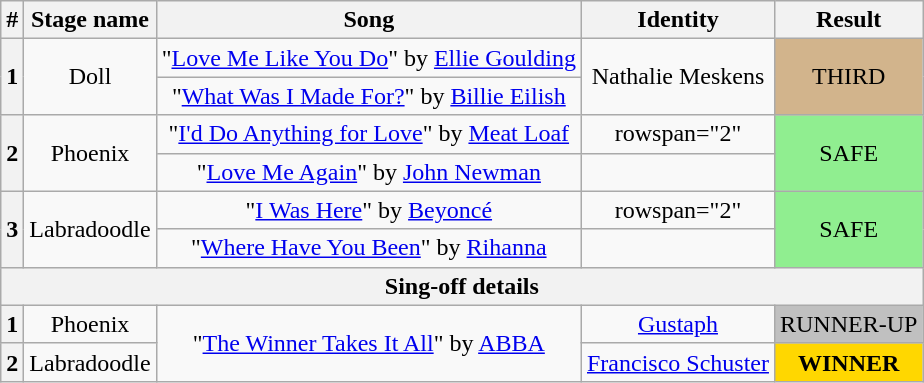<table class="wikitable plainrowheaders" style="text-align: center;">
<tr>
<th>#</th>
<th>Stage name</th>
<th>Song</th>
<th>Identity</th>
<th>Result</th>
</tr>
<tr>
<th rowspan="2">1</th>
<td rowspan="2">Doll</td>
<td>"<a href='#'>Love Me Like You Do</a>" by <a href='#'>Ellie Goulding</a></td>
<td rowspan="2">Nathalie Meskens</td>
<td rowspan="2" bgcolor=tan>THIRD</td>
</tr>
<tr>
<td>"<a href='#'>What Was I Made For?</a>" by <a href='#'>Billie Eilish</a></td>
</tr>
<tr>
<th rowspan="2">2</th>
<td rowspan="2">Phoenix</td>
<td>"<a href='#'>I'd Do Anything for Love</a>" by <a href='#'>Meat Loaf</a></td>
<td>rowspan="2" </td>
<td rowspan="2" bgcolor=lightgreen>SAFE</td>
</tr>
<tr>
<td>"<a href='#'>Love Me Again</a>" by <a href='#'>John Newman</a></td>
</tr>
<tr>
<th rowspan="2">3</th>
<td rowspan="2">Labradoodle</td>
<td>"<a href='#'>I Was Here</a>" by <a href='#'>Beyoncé</a></td>
<td>rowspan="2" </td>
<td rowspan="2"  bgcolor=lightgreen>SAFE</td>
</tr>
<tr>
<td>"<a href='#'>Where Have You Been</a>" by <a href='#'>Rihanna</a></td>
</tr>
<tr>
<th colspan="5">Sing-off details</th>
</tr>
<tr>
<th>1</th>
<td>Phoenix</td>
<td rowspan="2">"<a href='#'>The Winner Takes It All</a>" by <a href='#'>ABBA</a></td>
<td><a href='#'>Gustaph</a></td>
<td bgcolor=silver>RUNNER-UP</td>
</tr>
<tr>
<th>2</th>
<td>Labradoodle</td>
<td><a href='#'>Francisco Schuster</a></td>
<td bgcolor=gold><strong>WINNER</strong></td>
</tr>
</table>
